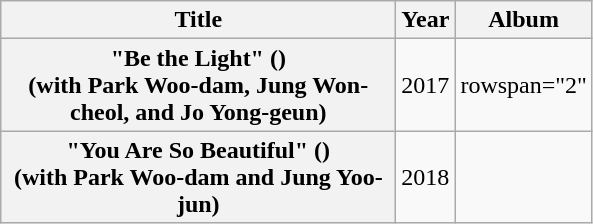<table class="wikitable plainrowheaders" style="text-align:center;" border="1">
<tr>
<th scope="col" style="width:16em;">Title</th>
<th scope="col">Year</th>
<th scope="col">Album</th>
</tr>
<tr>
<th scope="row">"Be the Light" ()<br>(with Park Woo-dam, Jung Won-cheol, and Jo Yong-geun)</th>
<td>2017</td>
<td>rowspan="2" </td>
</tr>
<tr>
<th scope="row">"You Are So Beautiful" ()<br>(with Park Woo-dam and Jung Yoo-jun)</th>
<td>2018</td>
</tr>
</table>
